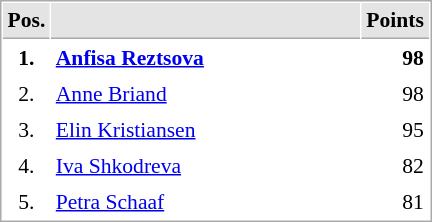<table cellspacing="1" cellpadding="3" style="border:1px solid #AAAAAA;font-size:90%">
<tr bgcolor="#E4E4E4">
<th style="border-bottom:1px solid #AAAAAA" width=10>Pos.</th>
<th style="border-bottom:1px solid #AAAAAA" width=200></th>
<th style="border-bottom:1px solid #AAAAAA" width=20>Points</th>
</tr>
<tr>
<td align="center"><strong>1.</strong></td>
<td> <strong><a href='#'>Anfisa Reztsova</a></strong></td>
<td align="right"><strong>98</strong></td>
</tr>
<tr>
<td align="center">2.</td>
<td> <a href='#'>Anne Briand</a></td>
<td align="right">98</td>
</tr>
<tr>
<td align="center">3.</td>
<td> <a href='#'>Elin Kristiansen</a></td>
<td align="right">95</td>
</tr>
<tr>
<td align="center">4.</td>
<td> <a href='#'>Iva Shkodreva</a></td>
<td align="right">82</td>
</tr>
<tr>
<td align="center">5.</td>
<td> <a href='#'>Petra Schaaf</a></td>
<td align="right">81</td>
</tr>
</table>
